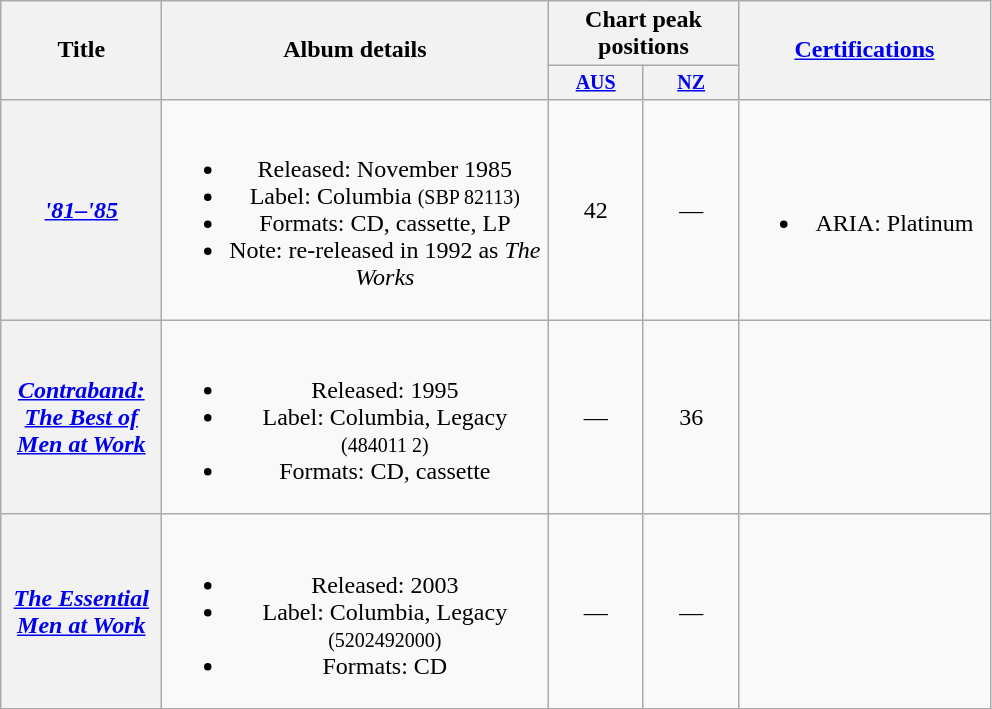<table class="wikitable plainrowheaders" border="1" style="text-align:center;">
<tr>
<th scope="col" width="100" rowspan="2">Title</th>
<th scope="col" width="250" rowspan="2">Album details</th>
<th scope="col" width="120" colspan="2">Chart peak positions</th>
<th scope="col" rowspan="2" width="160"><a href='#'>Certifications</a></th>
</tr>
<tr style="font-size:smaller;">
<th scope="col" width="35"><a href='#'>AUS</a><br></th>
<th scope="col" width="35"><a href='#'>NZ</a><br></th>
</tr>
<tr>
<th scope="row"><em><a href='#'>'81–'85</a></em></th>
<td><br><ul><li>Released: November 1985</li><li>Label: Columbia <small>(SBP 82113)</small></li><li>Formats: CD, cassette, LP</li><li>Note: re-released in 1992 as <em>The Works</em></li></ul></td>
<td>42</td>
<td>—</td>
<td><br><ul><li>ARIA: Platinum</li></ul></td>
</tr>
<tr>
<th scope="row"><em><a href='#'>Contraband: The Best of Men at Work</a></em></th>
<td><br><ul><li>Released: 1995</li><li>Label: Columbia, Legacy <small>(484011 2)</small></li><li>Formats: CD, cassette</li></ul></td>
<td>—</td>
<td>36</td>
<td></td>
</tr>
<tr>
<th scope="row"><em><a href='#'>The Essential Men at Work</a></em></th>
<td><br><ul><li>Released: 2003</li><li>Label: Columbia, Legacy <small>(5202492000)</small></li><li>Formats: CD</li></ul></td>
<td>—</td>
<td>—</td>
<td></td>
</tr>
</table>
